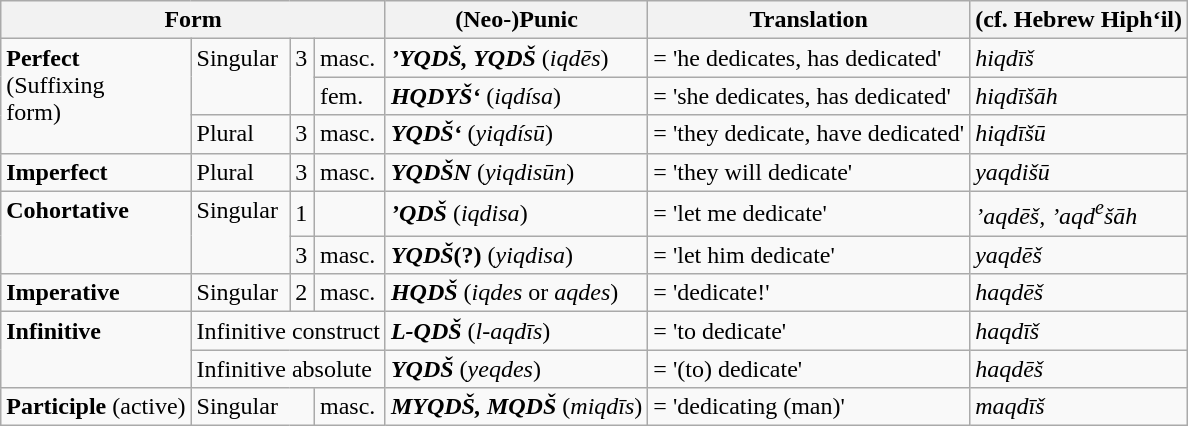<table class="wikitable mw-collapsible mw-collapsed">
<tr>
<th colspan="4">Form</th>
<th>(Neo-)Punic</th>
<th>Translation</th>
<th>(cf. Hebrew Hiph‘il)</th>
</tr>
<tr>
<td rowspan="3" valign="top"><strong>Perfect</strong><br>(Suffixing<br>form)</td>
<td rowspan="2" valign="top">Singular</td>
<td rowspan="2" valign="top">3</td>
<td>masc.</td>
<td><strong> <em>’YQDŠ, YQDŠ</em> </strong> (<em>iqdēs</em>)</td>
<td>= 'he dedicates, has dedicated'</td>
<td><em>hiqdīš</em></td>
</tr>
<tr>
<td>fem.</td>
<td><strong> <em>HQDYŠ‘</em> </strong> (<em>iqdísa</em>)</td>
<td>= 'she dedicates, has dedicated'</td>
<td><em>hiqdīšāh</em></td>
</tr>
<tr>
<td>Plural</td>
<td>3</td>
<td>masc.</td>
<td><strong> <em>YQDŠ‘</em> </strong> (<em>yiqdísū</em>)</td>
<td>= 'they dedicate, have dedicated'</td>
<td><em>hiqdīšū</em></td>
</tr>
<tr>
<td><strong>Imperfect</strong></td>
<td>Plural</td>
<td>3</td>
<td>masc.</td>
<td><strong> <em>YQDŠN</em> </strong> (<em>yiqdisūn</em>)</td>
<td>= 'they will dedicate'</td>
<td><em>yaqdišū</em></td>
</tr>
<tr>
<td rowspan="2" valign="top"><strong>Cohortative</strong></td>
<td rowspan="2" valign="top">Singular</td>
<td>1</td>
<td></td>
<td><strong> <em>’QDŠ</em> </strong> (<em>iqdisa</em>)</td>
<td>= 'let me dedicate'</td>
<td><em>’aqdēš, ’aqd<sup>e</sup>šāh</em></td>
</tr>
<tr>
<td>3</td>
<td>masc.</td>
<td><strong> <em>YQDŠ</em>(?) </strong> (<em>yiqdisa</em>)</td>
<td>= 'let him dedicate'</td>
<td><em>yaqdēš</em></td>
</tr>
<tr>
<td><strong>Imperative</strong></td>
<td>Singular</td>
<td>2</td>
<td>masc.</td>
<td><strong> <em>HQDŠ</em> </strong> (<em>iqdes</em> or <em>aqdes</em>)</td>
<td>= 'dedicate!'</td>
<td><em>haqdēš</em></td>
</tr>
<tr>
<td rowspan="2" valign="top"><strong>Infinitive</strong></td>
<td colspan="3" valign="top">Infinitive construct</td>
<td><strong> <em>L-QDŠ</em> </strong> (<em>l-aqdīs</em>)</td>
<td>= 'to dedicate'</td>
<td><em>haqdīš</em></td>
</tr>
<tr>
<td colspan="3" valign="top">Infinitive absolute</td>
<td><strong> <em>YQDŠ</em> </strong> (<em>yeqdes</em>)</td>
<td>= '(to) dedicate'</td>
<td><em>haqdēš</em></td>
</tr>
<tr>
<td><strong>Participle</strong> (active)</td>
<td colspan="2">Singular</td>
<td>masc.</td>
<td><strong> <em>MYQDŠ, MQDŠ</em> </strong> (<em>miqdīs</em>)</td>
<td>= 'dedicating (man)'</td>
<td><em>maqdīš</em></td>
</tr>
</table>
